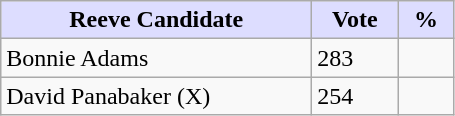<table class="wikitable">
<tr>
<th style="background:#ddf; width:200px;">Reeve Candidate</th>
<th style="background:#ddf; width:50px;">Vote</th>
<th style="background:#ddf; width:30px;">%</th>
</tr>
<tr>
<td>Bonnie Adams</td>
<td>283</td>
<td></td>
</tr>
<tr>
<td>David Panabaker (X)</td>
<td>254</td>
<td></td>
</tr>
</table>
